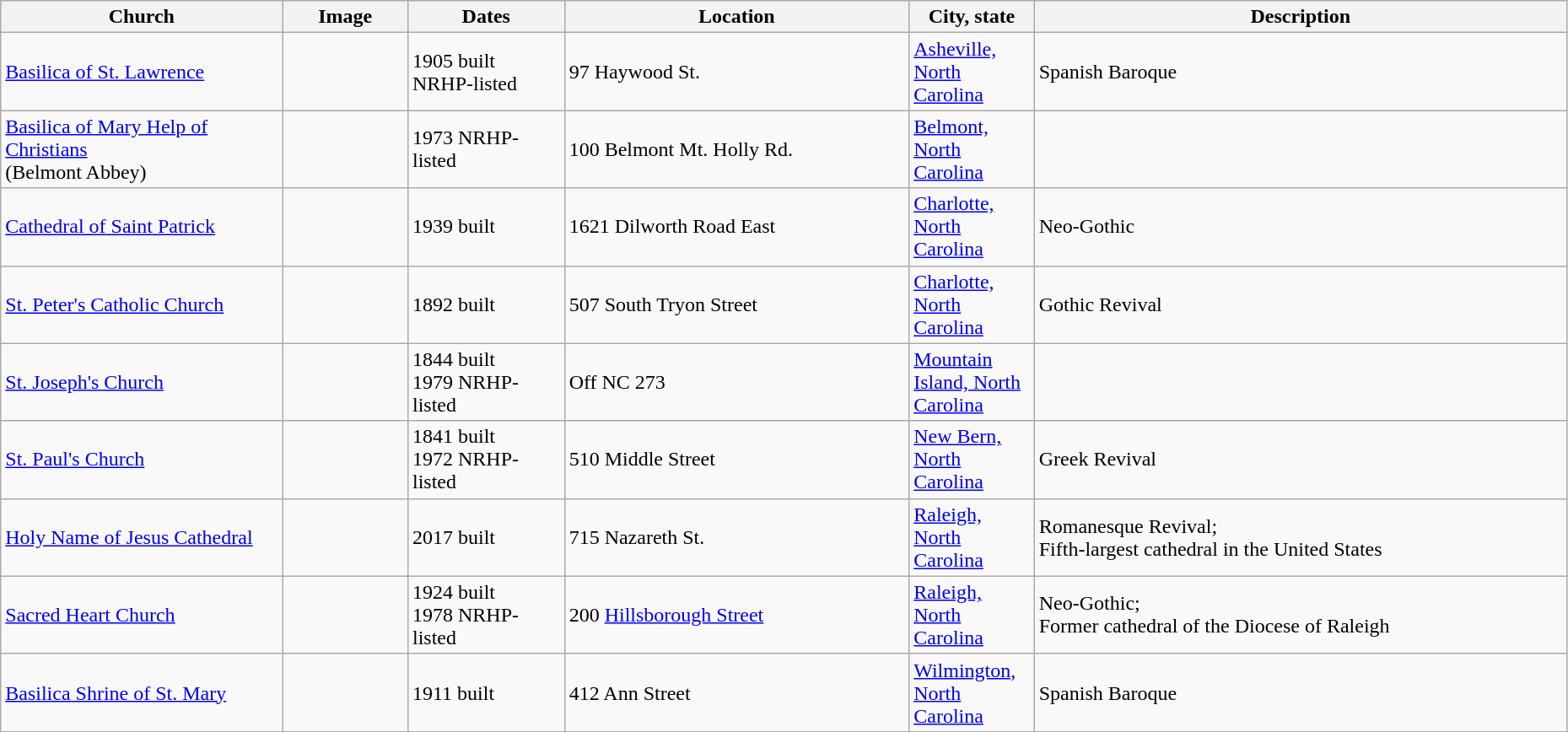<table class="wikitable sortable" style="width:98%">
<tr>
<th width = 18%><strong>Church</strong></th>
<th width = 8% class="unsortable"><strong>Image</strong></th>
<th width = 10%><strong>Dates</strong></th>
<th><strong>Location</strong></th>
<th width = 8%><strong>City, state</strong></th>
<th class="unsortable"><strong>Description</strong></th>
</tr>
<tr>
<td><a href='#'>Basilica of St. Lawrence</a></td>
<td></td>
<td>1905 built <br> NRHP-listed</td>
<td>97 Haywood St.<br><small></small></td>
<td><a href='#'>Asheville, North Carolina</a></td>
<td>Spanish Baroque</td>
</tr>
<tr>
<td><a href='#'>Basilica of Mary Help of Christians</a><br>(Belmont Abbey)</td>
<td></td>
<td>1973 NRHP-listed</td>
<td>100 Belmont Mt. Holly Rd.<br><small></small></td>
<td><a href='#'>Belmont, North Carolina</a></td>
<td></td>
</tr>
<tr>
<td><a href='#'>Cathedral of Saint Patrick</a></td>
<td></td>
<td>1939 built</td>
<td>1621 Dilworth Road East<br><small></small></td>
<td><a href='#'>Charlotte, North Carolina</a></td>
<td>Neo-Gothic</td>
</tr>
<tr>
<td><a href='#'>St. Peter's Catholic Church</a></td>
<td></td>
<td>1892 built</td>
<td>507 South Tryon Street</td>
<td><a href='#'>Charlotte, North Carolina</a></td>
<td>Gothic Revival</td>
</tr>
<tr>
<td><a href='#'>St. Joseph's Church</a></td>
<td></td>
<td>1844 built<br>1979 NRHP-listed</td>
<td>Off NC 273<br><small></small></td>
<td><a href='#'>Mountain Island, North Carolina</a></td>
<td></td>
</tr>
<tr>
<td><a href='#'>St. Paul's Church</a></td>
<td></td>
<td>1841 built<br>1972 NRHP-listed</td>
<td>510 Middle Street<br><small></small></td>
<td><a href='#'>New Bern, North Carolina</a></td>
<td>Greek Revival</td>
</tr>
<tr>
<td><a href='#'>Holy Name of Jesus Cathedral</a></td>
<td></td>
<td>2017 built</td>
<td>715 Nazareth St.<br><small></small></td>
<td><a href='#'>Raleigh, North Carolina</a></td>
<td>Romanesque Revival;<br>Fifth-largest cathedral in the United States</td>
</tr>
<tr>
<td><a href='#'>Sacred Heart Church</a></td>
<td></td>
<td>1924 built<br>1978 NRHP-listed</td>
<td>200 <a href='#'>Hillsborough Street</a><br><small></small></td>
<td><a href='#'>Raleigh, North Carolina</a></td>
<td>Neo-Gothic;<br>Former cathedral of the Diocese of Raleigh</td>
</tr>
<tr>
<td><a href='#'>Basilica Shrine of St. Mary</a></td>
<td></td>
<td>1911 built</td>
<td>412 Ann Street<br><small></small></td>
<td><a href='#'>Wilmington, North Carolina</a></td>
<td>Spanish Baroque</td>
</tr>
<tr>
</tr>
</table>
